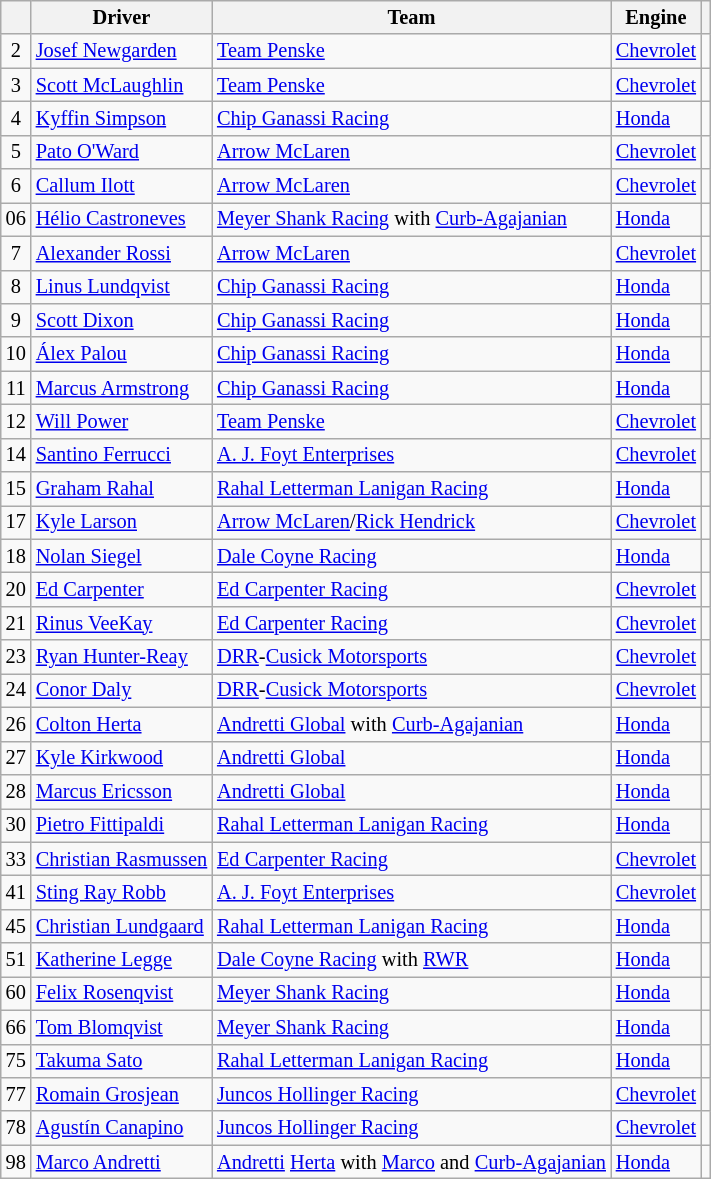<table class="wikitable sortable" style="font-size: 85%;">
<tr>
<th align=center></th>
<th class="unsortable">Driver</th>
<th>Team</th>
<th>Engine</th>
<th class="unsortable"></th>
</tr>
<tr>
<td align="center">2</td>
<td> <a href='#'>Josef Newgarden</a> </td>
<td><a href='#'>Team Penske</a></td>
<td><a href='#'>Chevrolet</a></td>
<td></td>
</tr>
<tr>
<td align="center">3</td>
<td> <a href='#'>Scott McLaughlin</a></td>
<td><a href='#'>Team Penske</a></td>
<td><a href='#'>Chevrolet</a></td>
<td></td>
</tr>
<tr>
<td align="center">4</td>
<td> <a href='#'>Kyffin Simpson</a> </td>
<td><a href='#'>Chip Ganassi Racing</a></td>
<td><a href='#'>Honda</a></td>
<td></td>
</tr>
<tr>
<td align="center">5</td>
<td> <a href='#'>Pato O'Ward</a></td>
<td><a href='#'>Arrow McLaren</a></td>
<td><a href='#'>Chevrolet</a></td>
<td></td>
</tr>
<tr>
<td align="center">6</td>
<td> <a href='#'>Callum Ilott</a></td>
<td><a href='#'>Arrow McLaren</a></td>
<td><a href='#'>Chevrolet</a></td>
<td></td>
</tr>
<tr>
<td align="center">06</td>
<td> <a href='#'>Hélio Castroneves</a> </td>
<td><a href='#'>Meyer Shank Racing</a> with <a href='#'>Curb-Agajanian</a></td>
<td><a href='#'>Honda</a></td>
<td></td>
</tr>
<tr>
<td align="center">7</td>
<td> <a href='#'>Alexander Rossi</a> </td>
<td><a href='#'>Arrow McLaren</a></td>
<td><a href='#'>Chevrolet</a></td>
<td></td>
</tr>
<tr>
<td align="center">8</td>
<td> <a href='#'>Linus Lundqvist</a> </td>
<td><a href='#'>Chip Ganassi Racing</a></td>
<td><a href='#'>Honda</a></td>
<td></td>
</tr>
<tr>
<td align="center">9</td>
<td> <a href='#'>Scott Dixon</a> </td>
<td><a href='#'>Chip Ganassi Racing</a></td>
<td><a href='#'>Honda</a></td>
<td></td>
</tr>
<tr>
<td align="center">10</td>
<td> <a href='#'>Álex Palou</a></td>
<td><a href='#'>Chip Ganassi Racing</a></td>
<td><a href='#'>Honda</a></td>
<td></td>
</tr>
<tr>
<td align="center">11</td>
<td> <a href='#'>Marcus Armstrong</a> </td>
<td><a href='#'>Chip Ganassi Racing</a></td>
<td><a href='#'>Honda</a></td>
<td></td>
</tr>
<tr>
<td align="center">12</td>
<td> <a href='#'>Will Power</a> </td>
<td><a href='#'>Team Penske</a></td>
<td><a href='#'>Chevrolet</a></td>
<td></td>
</tr>
<tr>
<td align="center">14</td>
<td> <a href='#'>Santino Ferrucci</a></td>
<td><a href='#'>A. J. Foyt Enterprises</a></td>
<td><a href='#'>Chevrolet</a></td>
<td></td>
</tr>
<tr>
<td align="center">15</td>
<td> <a href='#'>Graham Rahal</a></td>
<td><a href='#'>Rahal Letterman Lanigan Racing</a></td>
<td><a href='#'>Honda</a></td>
<td></td>
</tr>
<tr>
<td align="center">17</td>
<td> <a href='#'>Kyle Larson</a> </td>
<td><a href='#'>Arrow McLaren</a>/<a href='#'>Rick Hendrick</a></td>
<td><a href='#'>Chevrolet</a></td>
<td></td>
</tr>
<tr>
<td align="center">18</td>
<td> <a href='#'>Nolan Siegel</a> </td>
<td><a href='#'>Dale Coyne Racing</a></td>
<td><a href='#'>Honda</a></td>
<td></td>
</tr>
<tr>
<td align="center">20</td>
<td> <a href='#'>Ed Carpenter</a></td>
<td><a href='#'>Ed Carpenter Racing</a></td>
<td><a href='#'>Chevrolet</a></td>
<td></td>
</tr>
<tr>
<td align="center">21</td>
<td> <a href='#'>Rinus VeeKay</a></td>
<td><a href='#'>Ed Carpenter Racing</a></td>
<td><a href='#'>Chevrolet</a></td>
<td></td>
</tr>
<tr>
<td align="center">23</td>
<td> <a href='#'>Ryan Hunter-Reay</a> </td>
<td><a href='#'>DRR</a>-<a href='#'>Cusick Motorsports</a></td>
<td><a href='#'>Chevrolet</a></td>
<td></td>
</tr>
<tr>
<td align="center">24</td>
<td> <a href='#'>Conor Daly</a></td>
<td><a href='#'>DRR</a>-<a href='#'>Cusick Motorsports</a></td>
<td><a href='#'>Chevrolet</a></td>
<td></td>
</tr>
<tr>
<td align="center">26</td>
<td> <a href='#'>Colton Herta</a></td>
<td><a href='#'>Andretti Global</a> with <a href='#'>Curb-Agajanian</a></td>
<td><a href='#'>Honda</a></td>
<td></td>
</tr>
<tr>
<td align="center">27</td>
<td> <a href='#'>Kyle Kirkwood</a></td>
<td><a href='#'>Andretti Global</a></td>
<td><a href='#'>Honda</a></td>
<td></td>
</tr>
<tr>
<td align="center">28</td>
<td> <a href='#'>Marcus Ericsson</a> </td>
<td><a href='#'>Andretti Global</a></td>
<td><a href='#'>Honda</a></td>
<td></td>
</tr>
<tr>
<td align="center">30</td>
<td> <a href='#'>Pietro Fittipaldi</a></td>
<td><a href='#'>Rahal Letterman Lanigan Racing</a></td>
<td><a href='#'>Honda</a></td>
<td></td>
</tr>
<tr>
<td align="center">33</td>
<td> <a href='#'>Christian Rasmussen</a> </td>
<td><a href='#'>Ed Carpenter Racing</a></td>
<td><a href='#'>Chevrolet</a></td>
<td></td>
</tr>
<tr>
<td align="center">41</td>
<td> <a href='#'>Sting Ray Robb</a></td>
<td><a href='#'>A. J. Foyt Enterprises</a></td>
<td><a href='#'>Chevrolet</a></td>
<td></td>
</tr>
<tr>
<td align="center">45</td>
<td> <a href='#'>Christian Lundgaard</a></td>
<td><a href='#'>Rahal Letterman Lanigan Racing</a></td>
<td><a href='#'>Honda</a></td>
<td></td>
</tr>
<tr>
<td align="center">51</td>
<td> <a href='#'>Katherine Legge</a></td>
<td><a href='#'>Dale Coyne Racing</a> with <a href='#'>RWR</a></td>
<td><a href='#'>Honda</a></td>
<td></td>
</tr>
<tr>
<td align="center">60</td>
<td> <a href='#'>Felix Rosenqvist</a></td>
<td><a href='#'>Meyer Shank Racing</a></td>
<td><a href='#'>Honda</a></td>
<td></td>
</tr>
<tr>
<td align="center">66</td>
<td> <a href='#'>Tom Blomqvist</a> </td>
<td><a href='#'>Meyer Shank Racing</a></td>
<td><a href='#'>Honda</a></td>
<td></td>
</tr>
<tr>
<td align="center">75</td>
<td> <a href='#'>Takuma Sato</a> </td>
<td><a href='#'>Rahal Letterman Lanigan Racing</a></td>
<td><a href='#'>Honda</a></td>
<td></td>
</tr>
<tr>
<td align="center">77</td>
<td> <a href='#'>Romain Grosjean</a></td>
<td><a href='#'>Juncos Hollinger Racing</a></td>
<td><a href='#'>Chevrolet</a></td>
<td></td>
</tr>
<tr>
<td align="center">78</td>
<td> <a href='#'>Agustín Canapino</a></td>
<td><a href='#'>Juncos Hollinger Racing</a></td>
<td><a href='#'>Chevrolet</a></td>
<td></td>
</tr>
<tr>
<td align="center">98</td>
<td> <a href='#'>Marco Andretti</a></td>
<td><a href='#'>Andretti</a> <a href='#'>Herta</a> with <a href='#'>Marco</a> and <a href='#'>Curb-Agajanian</a></td>
<td><a href='#'>Honda</a></td>
<td></td>
</tr>
</table>
